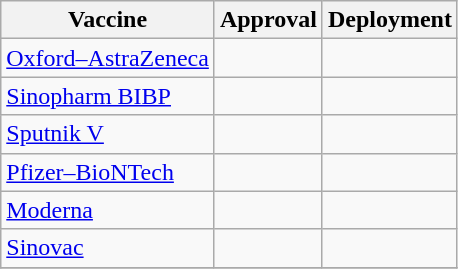<table class="wikitable">
<tr>
<th>Vaccine</th>
<th>Approval</th>
<th>Deployment</th>
</tr>
<tr>
<td><a href='#'>Oxford–AstraZeneca</a></td>
<td></td>
<td></td>
</tr>
<tr>
<td><a href='#'>Sinopharm BIBP</a></td>
<td></td>
<td></td>
</tr>
<tr>
<td><a href='#'>Sputnik V</a></td>
<td></td>
<td></td>
</tr>
<tr>
<td><a href='#'>Pfizer–BioNTech</a></td>
<td></td>
<td></td>
</tr>
<tr>
<td><a href='#'>Moderna</a></td>
<td></td>
<td></td>
</tr>
<tr>
<td><a href='#'>Sinovac</a></td>
<td></td>
<td></td>
</tr>
<tr>
</tr>
</table>
